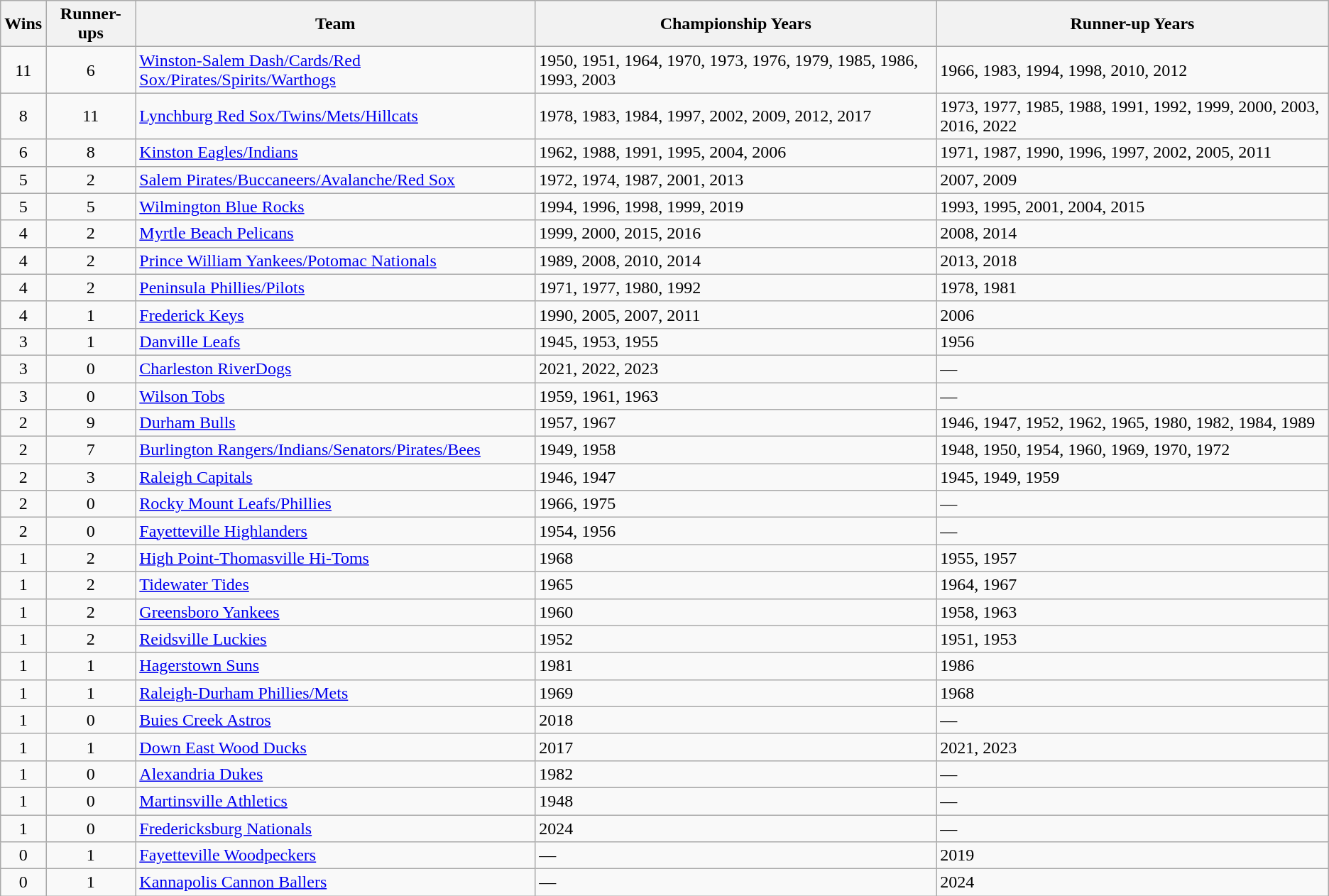<table class="sortable wikitable" style="text-align:left;">
<tr>
<th>Wins</th>
<th>Runner-ups</th>
<th>Team</th>
<th>Championship Years</th>
<th>Runner-up Years</th>
</tr>
<tr>
<td style="text-align:center;">11</td>
<td style="text-align:center;">6</td>
<td><a href='#'>Winston-Salem Dash/Cards/Red Sox/Pirates/Spirits/Warthogs</a></td>
<td>1950, 1951, 1964, 1970, 1973, 1976, 1979, 1985, 1986, 1993, 2003</td>
<td>1966, 1983, 1994, 1998, 2010, 2012</td>
</tr>
<tr>
<td style="text-align:center;">8</td>
<td style="text-align:center;">11</td>
<td><a href='#'>Lynchburg Red Sox/Twins/Mets/Hillcats</a></td>
<td>1978, 1983, 1984, 1997, 2002, 2009, 2012, 2017</td>
<td>1973, 1977, 1985, 1988, 1991, 1992, 1999, 2000, 2003, 2016, 2022</td>
</tr>
<tr>
<td style="text-align:center;">6</td>
<td style="text-align:center;">8</td>
<td><a href='#'>Kinston Eagles/Indians</a></td>
<td>1962, 1988, 1991, 1995, 2004, 2006</td>
<td>1971, 1987, 1990, 1996, 1997, 2002, 2005, 2011</td>
</tr>
<tr>
<td style="text-align:center;">5</td>
<td style="text-align:center;">2</td>
<td><a href='#'>Salem Pirates/Buccaneers/Avalanche/Red Sox</a></td>
<td>1972, 1974, 1987, 2001, 2013</td>
<td>2007, 2009</td>
</tr>
<tr>
<td style="text-align:center;">5</td>
<td style="text-align:center;">5</td>
<td><a href='#'>Wilmington Blue Rocks</a></td>
<td>1994, 1996, 1998, 1999, 2019</td>
<td>1993, 1995, 2001, 2004, 2015</td>
</tr>
<tr>
<td style="text-align:center;">4</td>
<td style="text-align:center;">2</td>
<td><a href='#'>Myrtle Beach Pelicans</a></td>
<td>1999, 2000, 2015, 2016</td>
<td>2008, 2014</td>
</tr>
<tr>
<td style="text-align:center;">4</td>
<td style="text-align:center;">2</td>
<td><a href='#'>Prince William Yankees/Potomac Nationals</a></td>
<td>1989, 2008, 2010, 2014</td>
<td>2013, 2018</td>
</tr>
<tr>
<td style="text-align:center;">4</td>
<td style="text-align:center;">2</td>
<td><a href='#'>Peninsula Phillies/Pilots</a></td>
<td>1971, 1977, 1980, 1992</td>
<td>1978, 1981</td>
</tr>
<tr>
<td style="text-align:center;">4</td>
<td style="text-align:center;">1</td>
<td><a href='#'>Frederick Keys</a></td>
<td>1990, 2005, 2007, 2011</td>
<td>2006</td>
</tr>
<tr>
<td style="text-align:center;">3</td>
<td style="text-align:center;">1</td>
<td><a href='#'>Danville Leafs</a></td>
<td>1945, 1953, 1955</td>
<td>1956</td>
</tr>
<tr>
<td style="text-align:center;">3</td>
<td style="text-align:center;">0</td>
<td><a href='#'>Charleston RiverDogs</a></td>
<td>2021, 2022, 2023</td>
<td>—</td>
</tr>
<tr>
<td style="text-align:center;">3</td>
<td style="text-align:center;">0</td>
<td><a href='#'>Wilson Tobs</a></td>
<td>1959, 1961, 1963</td>
<td>—</td>
</tr>
<tr>
<td style="text-align:center;">2</td>
<td style="text-align:center;">9</td>
<td><a href='#'>Durham Bulls</a></td>
<td>1957, 1967</td>
<td>1946, 1947, 1952, 1962, 1965, 1980, 1982, 1984, 1989</td>
</tr>
<tr>
<td style="text-align:center;">2</td>
<td style="text-align:center;">7</td>
<td><a href='#'>Burlington Rangers/Indians/Senators/Pirates/Bees</a></td>
<td>1949, 1958</td>
<td>1948, 1950, 1954, 1960, 1969, 1970, 1972</td>
</tr>
<tr>
<td style="text-align:center;">2</td>
<td style="text-align:center;">3</td>
<td><a href='#'>Raleigh Capitals</a></td>
<td>1946, 1947</td>
<td>1945, 1949, 1959</td>
</tr>
<tr>
<td style="text-align:center;">2</td>
<td style="text-align:center;">0</td>
<td><a href='#'>Rocky Mount Leafs/Phillies</a></td>
<td>1966, 1975</td>
<td>—</td>
</tr>
<tr>
<td style="text-align:center;">2</td>
<td style="text-align:center;">0</td>
<td><a href='#'>Fayetteville Highlanders</a></td>
<td>1954, 1956</td>
<td>—</td>
</tr>
<tr>
<td style="text-align:center;">1</td>
<td style="text-align:center;">2</td>
<td><a href='#'>High Point-Thomasville Hi-Toms</a></td>
<td>1968</td>
<td>1955, 1957</td>
</tr>
<tr>
<td style="text-align:center;">1</td>
<td style="text-align:center;">2</td>
<td><a href='#'>Tidewater Tides</a></td>
<td>1965</td>
<td>1964, 1967</td>
</tr>
<tr>
<td style="text-align:center;">1</td>
<td style="text-align:center;">2</td>
<td><a href='#'>Greensboro Yankees</a></td>
<td>1960</td>
<td>1958, 1963</td>
</tr>
<tr>
<td style="text-align:center;">1</td>
<td style="text-align:center;">2</td>
<td><a href='#'>Reidsville Luckies</a></td>
<td>1952</td>
<td>1951, 1953</td>
</tr>
<tr>
<td style="text-align:center;">1</td>
<td style="text-align:center;">1</td>
<td><a href='#'>Hagerstown Suns</a></td>
<td>1981</td>
<td>1986</td>
</tr>
<tr>
<td style="text-align:center;">1</td>
<td style="text-align:center;">1</td>
<td><a href='#'>Raleigh-Durham Phillies/Mets</a></td>
<td>1969</td>
<td>1968</td>
</tr>
<tr>
<td style="text-align:center;">1</td>
<td style="text-align:center;">0</td>
<td><a href='#'>Buies Creek Astros</a></td>
<td>2018</td>
<td>—</td>
</tr>
<tr>
<td style="text-align:center;">1</td>
<td style="text-align:center;">1</td>
<td><a href='#'>Down East Wood Ducks</a></td>
<td>2017</td>
<td>2021, 2023</td>
</tr>
<tr>
<td style="text-align:center;">1</td>
<td style="text-align:center;">0</td>
<td><a href='#'>Alexandria Dukes</a></td>
<td>1982</td>
<td>—</td>
</tr>
<tr>
<td style="text-align:center;">1</td>
<td style="text-align:center;">0</td>
<td><a href='#'>Martinsville Athletics</a></td>
<td>1948</td>
<td>—</td>
</tr>
<tr>
<td style="text-align:center;">1</td>
<td style="text-align:center;">0</td>
<td><a href='#'>Fredericksburg Nationals</a></td>
<td>2024</td>
<td>—</td>
</tr>
<tr>
<td style="text-align:center;">0</td>
<td style="text-align:center;">1</td>
<td><a href='#'>Fayetteville Woodpeckers</a></td>
<td>—</td>
<td>2019</td>
</tr>
<tr>
<td style="text-align:center;">0</td>
<td style="text-align:center;">1</td>
<td><a href='#'>Kannapolis Cannon Ballers</a></td>
<td>—</td>
<td>2024</td>
</tr>
</table>
